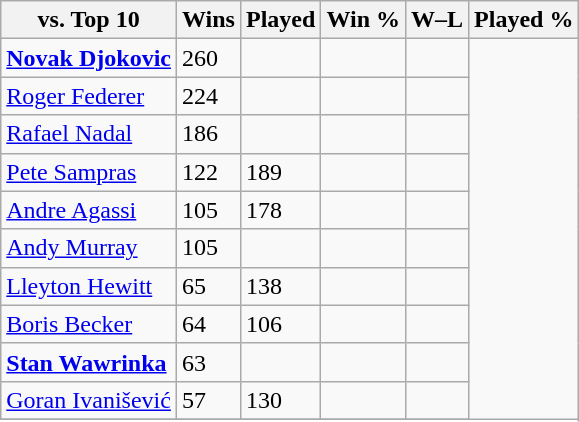<table class="wikitable sortable" style="display: inline-table;">
<tr>
<th>vs. Top 10</th>
<th>Wins</th>
<th>Played</th>
<th>Win %</th>
<th>W–L</th>
<th>Played %</th>
</tr>
<tr>
<td> <strong><a href='#'>Novak Djokovic</a></strong></td>
<td>260</td>
<td></td>
<td></td>
<td></td>
</tr>
<tr>
<td> <a href='#'>Roger Federer</a></td>
<td>224</td>
<td></td>
<td></td>
<td></td>
</tr>
<tr>
<td> <a href='#'>Rafael Nadal</a></td>
<td>186</td>
<td></td>
<td></td>
<td></td>
</tr>
<tr>
<td> <a href='#'>Pete Sampras</a></td>
<td>122</td>
<td>189</td>
<td></td>
<td></td>
</tr>
<tr>
<td> <a href='#'>Andre Agassi</a></td>
<td>105</td>
<td>178</td>
<td></td>
<td></td>
</tr>
<tr>
<td> <a href='#'>Andy Murray</a></td>
<td>105</td>
<td></td>
<td></td>
<td></td>
</tr>
<tr>
<td> <a href='#'>Lleyton Hewitt</a></td>
<td>65</td>
<td>138</td>
<td></td>
<td></td>
</tr>
<tr>
<td> <a href='#'>Boris Becker</a></td>
<td>64</td>
<td>106</td>
<td></td>
<td></td>
</tr>
<tr>
<td> <strong><a href='#'>Stan Wawrinka</a></strong></td>
<td>63</td>
<td></td>
<td></td>
<td></td>
</tr>
<tr>
<td> <a href='#'>Goran Ivanišević</a></td>
<td>57</td>
<td>130</td>
<td></td>
<td></td>
</tr>
<tr>
</tr>
</table>
